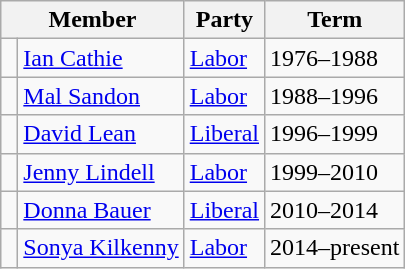<table class="wikitable">
<tr>
<th colspan="2">Member</th>
<th>Party</th>
<th>Term</th>
</tr>
<tr>
<td> </td>
<td><a href='#'>Ian Cathie</a></td>
<td><a href='#'>Labor</a></td>
<td>1976–1988</td>
</tr>
<tr>
<td> </td>
<td><a href='#'>Mal Sandon</a></td>
<td><a href='#'>Labor</a></td>
<td>1988–1996</td>
</tr>
<tr>
<td> </td>
<td><a href='#'>David Lean</a></td>
<td><a href='#'>Liberal</a></td>
<td>1996–1999</td>
</tr>
<tr>
<td> </td>
<td><a href='#'>Jenny Lindell</a></td>
<td><a href='#'>Labor</a></td>
<td>1999–2010</td>
</tr>
<tr>
<td> </td>
<td><a href='#'>Donna Bauer</a></td>
<td><a href='#'>Liberal</a></td>
<td>2010–2014</td>
</tr>
<tr>
<td> </td>
<td><a href='#'>Sonya Kilkenny</a></td>
<td><a href='#'>Labor</a></td>
<td>2014–present</td>
</tr>
</table>
